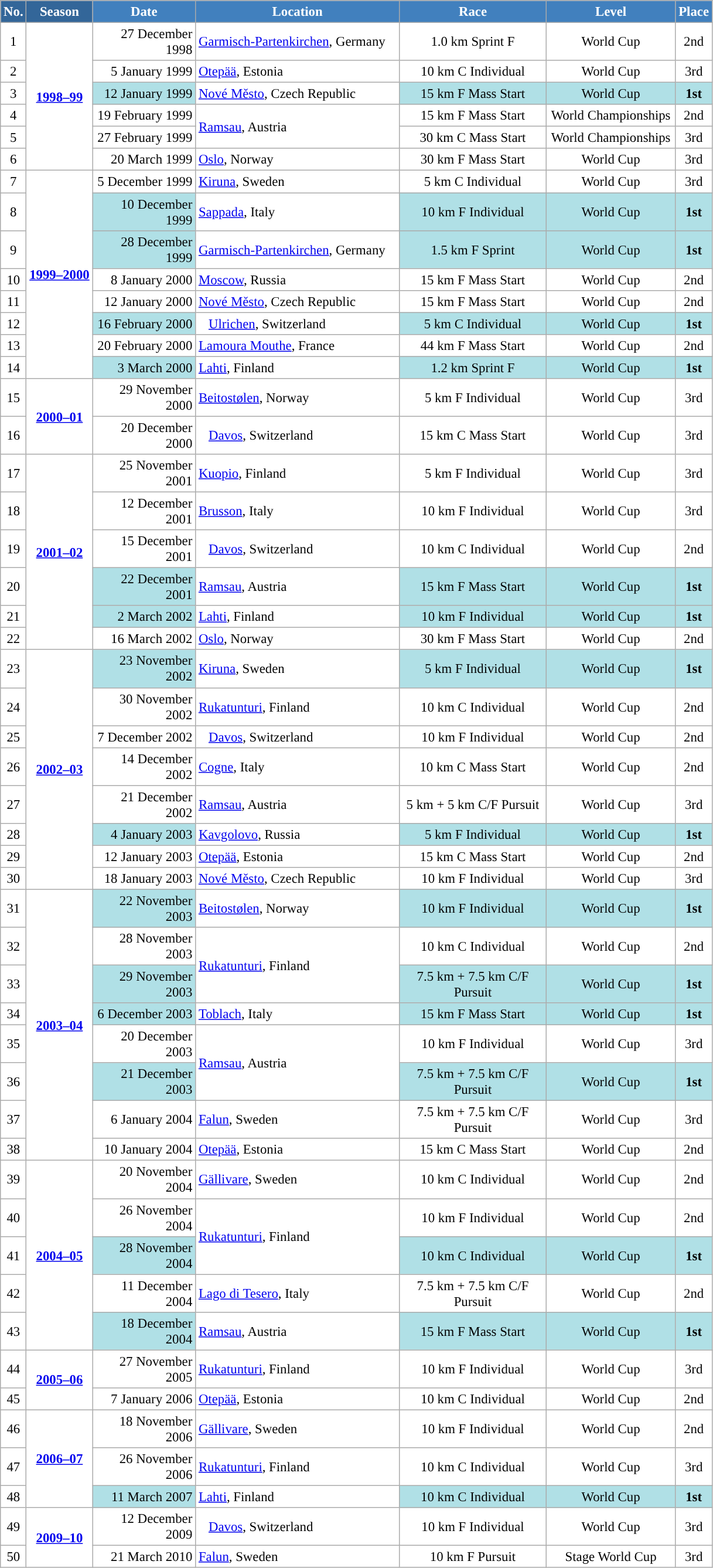<table class="wikitable sortable" style="font-size:95%; text-align:center; border:grey solid 1px; border-collapse:collapse; background:#ffffff;">
<tr style="background:#efefef;">
<th style="background-color:#369; color:white;">No.</th>
<th style="background-color:#369; color:white;">Season</th>
<th style="background-color:#4180be; color:white; width:110px;">Date</th>
<th style="background-color:#4180be; color:white; width:225px;">Location</th>
<th style="background-color:#4180be; color:white; width:160px;">Race</th>
<th style="background-color:#4180be; color:white; width:140px;">Level</th>
<th style="background-color:#4180be; color:white;">Place</th>
</tr>
<tr>
<td align=center>1</td>
<td rowspan=6 align=center><strong><a href='#'>1998–99</a></strong></td>
<td align=right>27 December 1998</td>
<td align=left> <a href='#'>Garmisch-Partenkirchen</a>, Germany</td>
<td>1.0 km Sprint F</td>
<td>World Cup</td>
<td>2nd</td>
</tr>
<tr>
<td align=center>2</td>
<td align=right>5 January 1999</td>
<td align=left> <a href='#'>Otepää</a>, Estonia</td>
<td>10 km C Individual</td>
<td>World Cup</td>
<td>3rd</td>
</tr>
<tr>
<td align=center>3</td>
<td bgcolor="#BOEOE6" align=right>12 January 1999</td>
<td align=left> <a href='#'>Nové Město</a>, Czech Republic</td>
<td bgcolor="#BOEOE6">15 km F Mass Start</td>
<td bgcolor="#BOEOE6">World Cup</td>
<td bgcolor="#BOEOE6"><strong>1st</strong></td>
</tr>
<tr>
<td align=center>4</td>
<td " align=right>19 February 1999</td>
<td rowspan=2 align=left> <a href='#'>Ramsau</a>, Austria</td>
<td>15 km F Mass Start</td>
<td>World Championships</td>
<td>2nd</td>
</tr>
<tr>
<td align=center>5</td>
<td " align=right>27 February 1999</td>
<td>30 km C Mass Start</td>
<td>World Championships</td>
<td>3rd</td>
</tr>
<tr>
<td align=center>6</td>
<td align=right>20 March 1999</td>
<td align=left> <a href='#'>Oslo</a>, Norway</td>
<td>30 km F Mass Start</td>
<td>World Cup</td>
<td>3rd</td>
</tr>
<tr>
<td align=center>7</td>
<td rowspan=8 align=center><strong><a href='#'>1999–2000</a></strong></td>
<td align=right>5 December 1999</td>
<td align=left> <a href='#'>Kiruna</a>, Sweden</td>
<td>5 km C Individual</td>
<td>World Cup</td>
<td>3rd</td>
</tr>
<tr>
<td align=center>8</td>
<td bgcolor="#BOEOE6" align=right>10 December 1999</td>
<td align=left> <a href='#'>Sappada</a>, Italy</td>
<td bgcolor="#BOEOE6">10 km F Individual</td>
<td bgcolor="#BOEOE6">World Cup</td>
<td bgcolor="#BOEOE6"><strong>1st</strong></td>
</tr>
<tr>
<td align=center>9</td>
<td bgcolor="#BOEOE6" align=right>28 December 1999</td>
<td align=left> <a href='#'>Garmisch-Partenkirchen</a>, Germany</td>
<td bgcolor="#BOEOE6">1.5 km F Sprint</td>
<td bgcolor="#BOEOE6">World Cup</td>
<td bgcolor="#BOEOE6"><strong>1st</strong></td>
</tr>
<tr>
<td align=center>10</td>
<td align=right>8 January 2000</td>
<td align=left> <a href='#'>Moscow</a>, Russia</td>
<td>15 km F Mass Start</td>
<td>World Cup</td>
<td>2nd</td>
</tr>
<tr>
<td align=center>11</td>
<td align=right>12 January 2000</td>
<td align=left> <a href='#'>Nové Město</a>, Czech Republic</td>
<td>15 km F Mass Start</td>
<td>World Cup</td>
<td>2nd</td>
</tr>
<tr>
<td align=center>12</td>
<td bgcolor="#BOEOE6" align=right>16 February 2000</td>
<td align=left>   <a href='#'>Ulrichen</a>, Switzerland</td>
<td bgcolor="#BOEOE6">5 km C Individual</td>
<td bgcolor="#BOEOE6">World Cup</td>
<td bgcolor="#BOEOE6"><strong>1st</strong></td>
</tr>
<tr>
<td align=center>13</td>
<td align=right>20 February 2000</td>
<td align=left> <a href='#'>Lamoura Mouthe</a>, France</td>
<td>44 km F Mass Start</td>
<td>World Cup</td>
<td>2nd</td>
</tr>
<tr>
<td align=center>14</td>
<td bgcolor="#BOEOE6" align=right>3 March 2000</td>
<td align=left> <a href='#'>Lahti</a>, Finland</td>
<td bgcolor="#BOEOE6">1.2 km Sprint F</td>
<td bgcolor="#BOEOE6">World Cup</td>
<td bgcolor="#BOEOE6"><strong>1st</strong></td>
</tr>
<tr>
<td align=center>15</td>
<td rowspan=2 align=center><strong><a href='#'>2000–01</a></strong></td>
<td align=right>29 November 2000</td>
<td align=left> <a href='#'>Beitostølen</a>, Norway</td>
<td>5 km F Individual</td>
<td>World Cup</td>
<td>3rd</td>
</tr>
<tr>
<td align=center>16</td>
<td align=right>20 December 2000</td>
<td align=left>   <a href='#'>Davos</a>, Switzerland</td>
<td>15 km C Mass Start</td>
<td>World Cup</td>
<td>3rd</td>
</tr>
<tr>
<td align=center>17</td>
<td rowspan=6 align=center><strong><a href='#'>2001–02</a></strong></td>
<td align=right>25 November 2001</td>
<td align=left> <a href='#'>Kuopio</a>, Finland</td>
<td>5 km F Individual</td>
<td>World Cup</td>
<td>3rd</td>
</tr>
<tr>
<td align=center>18</td>
<td align=right>12 December 2001</td>
<td align=left> <a href='#'>Brusson</a>, Italy</td>
<td>10 km F Individual</td>
<td>World Cup</td>
<td>3rd</td>
</tr>
<tr>
<td align=center>19</td>
<td align=right>15 December 2001</td>
<td align=left>   <a href='#'>Davos</a>, Switzerland</td>
<td>10 km C Individual</td>
<td>World Cup</td>
<td>2nd</td>
</tr>
<tr>
<td align=center>20</td>
<td bgcolor="#BOEOE6" align=right>22 December 2001</td>
<td align=left> <a href='#'>Ramsau</a>, Austria</td>
<td bgcolor="#BOEOE6">15 km F Mass Start</td>
<td bgcolor="#BOEOE6">World Cup</td>
<td bgcolor="#BOEOE6"><strong>1st</strong></td>
</tr>
<tr>
<td align=center>21</td>
<td bgcolor="#BOEOE6" align=right>2 March 2002</td>
<td align=left> <a href='#'>Lahti</a>, Finland</td>
<td bgcolor="#BOEOE6">10 km F Individual</td>
<td bgcolor="#BOEOE6">World Cup</td>
<td bgcolor="#BOEOE6"><strong>1st</strong></td>
</tr>
<tr>
<td align=center>22</td>
<td align=right>16 March 2002</td>
<td align=left> <a href='#'>Oslo</a>, Norway</td>
<td>30 km F Mass Start</td>
<td>World Cup</td>
<td>2nd</td>
</tr>
<tr>
<td align=center>23</td>
<td rowspan=8 align=center><strong><a href='#'>2002–03</a></strong></td>
<td bgcolor="#BOEOE6" align=right>23 November 2002</td>
<td align=left> <a href='#'>Kiruna</a>, Sweden</td>
<td bgcolor="#BOEOE6">5 km F Individual</td>
<td bgcolor="#BOEOE6">World Cup</td>
<td bgcolor="#BOEOE6"><strong>1st</strong></td>
</tr>
<tr>
<td align=center>24</td>
<td align=right>30 November 2002</td>
<td align=left> <a href='#'>Rukatunturi</a>, Finland</td>
<td>10 km C Individual</td>
<td>World Cup</td>
<td>2nd</td>
</tr>
<tr>
<td align=center>25</td>
<td align=right>7 December 2002</td>
<td align=left>   <a href='#'>Davos</a>, Switzerland</td>
<td>10 km F Individual</td>
<td>World Cup</td>
<td>2nd</td>
</tr>
<tr>
<td align=center>26</td>
<td align=right>14 December 2002</td>
<td align=left> <a href='#'>Cogne</a>, Italy</td>
<td>10 km C Mass Start</td>
<td>World Cup</td>
<td>2nd</td>
</tr>
<tr>
<td align=center>27</td>
<td " align=right>21 December 2002</td>
<td align=left> <a href='#'>Ramsau</a>, Austria</td>
<td>5 km + 5 km C/F Pursuit</td>
<td>World Cup</td>
<td>3rd</td>
</tr>
<tr>
<td align=center>28</td>
<td bgcolor="#BOEOE6" align=right>4 January 2003</td>
<td align=left> <a href='#'>Kavgolovo</a>, Russia</td>
<td bgcolor="#BOEOE6">5 km F Individual</td>
<td bgcolor="#BOEOE6">World Cup</td>
<td bgcolor="#BOEOE6"><strong>1st</strong></td>
</tr>
<tr>
<td align=center>29</td>
<td align=right>12 January 2003</td>
<td align=left> <a href='#'>Otepää</a>, Estonia</td>
<td>15 km C Mass Start</td>
<td>World Cup</td>
<td>2nd</td>
</tr>
<tr>
<td align=center>30</td>
<td align=right>18 January 2003</td>
<td align=left> <a href='#'>Nové Město</a>, Czech Republic</td>
<td>10 km F Individual</td>
<td>World Cup</td>
<td>3rd</td>
</tr>
<tr>
<td align=center>31</td>
<td rowspan=8 align=center><strong><a href='#'>2003–04</a></strong></td>
<td bgcolor="#BOEOE6" align=right>22 November 2003</td>
<td align=left> <a href='#'>Beitostølen</a>, Norway</td>
<td bgcolor="#BOEOE6">10 km F Individual</td>
<td bgcolor="#BOEOE6">World Cup</td>
<td bgcolor="#BOEOE6"><strong>1st</strong></td>
</tr>
<tr>
<td align=center>32</td>
<td align=right>28 November 2003</td>
<td rowspan=2 align=left> <a href='#'>Rukatunturi</a>, Finland</td>
<td>10 km C Individual</td>
<td>World Cup</td>
<td>2nd</td>
</tr>
<tr>
<td align=center>33</td>
<td bgcolor="#BOEOE6" align=right>29 November 2003</td>
<td bgcolor="#BOEOE6">7.5 km + 7.5 km C/F Pursuit</td>
<td bgcolor="#BOEOE6">World Cup</td>
<td bgcolor="#BOEOE6"><strong>1st</strong></td>
</tr>
<tr>
<td align=center>34</td>
<td bgcolor="#BOEOE6" align=right>6 December 2003</td>
<td align=left> <a href='#'>Toblach</a>, Italy</td>
<td bgcolor="#BOEOE6">15 km F Mass Start</td>
<td bgcolor="#BOEOE6">World Cup</td>
<td bgcolor="#BOEOE6"><strong>1st</strong></td>
</tr>
<tr>
<td align=center>35</td>
<td " align=right>20 December 2003</td>
<td rowspan=2 align=left> <a href='#'>Ramsau</a>, Austria</td>
<td>10 km F Individual</td>
<td>World Cup</td>
<td>3rd</td>
</tr>
<tr>
<td align=center>36</td>
<td bgcolor="#BOEOE6" align=right>21 December 2003</td>
<td bgcolor="#BOEOE6">7.5 km + 7.5 km C/F Pursuit</td>
<td bgcolor="#BOEOE6">World Cup</td>
<td bgcolor="#BOEOE6"><strong>1st</strong></td>
</tr>
<tr>
<td align=center>37</td>
<td align=right>6 January 2004</td>
<td align=left> <a href='#'>Falun</a>, Sweden</td>
<td>7.5 km + 7.5 km C/F Pursuit</td>
<td>World Cup</td>
<td>3rd</td>
</tr>
<tr>
<td align=center>38</td>
<td align=right>10 January 2004</td>
<td align=left> <a href='#'>Otepää</a>, Estonia</td>
<td>15 km C Mass Start</td>
<td>World Cup</td>
<td>2nd</td>
</tr>
<tr>
<td align=center>39</td>
<td rowspan=5 align=center><strong><a href='#'>2004–05</a></strong></td>
<td align=right>20 November 2004</td>
<td align=left> <a href='#'>Gällivare</a>, Sweden</td>
<td>10 km C Individual</td>
<td>World Cup</td>
<td>2nd</td>
</tr>
<tr>
<td align=center>40</td>
<td align=right>26 November 2004</td>
<td rowspan=2 align=left> <a href='#'>Rukatunturi</a>, Finland</td>
<td>10 km F Individual</td>
<td>World Cup</td>
<td>2nd</td>
</tr>
<tr>
<td align=center>41</td>
<td bgcolor="#BOEOE6" align=right>28 November 2004</td>
<td bgcolor="#BOEOE6">10 km C Individual</td>
<td bgcolor="#BOEOE6">World Cup</td>
<td bgcolor="#BOEOE6"><strong>1st</strong></td>
</tr>
<tr>
<td align=center>42</td>
<td align=right>11 December 2004</td>
<td align=left> <a href='#'>Lago di Tesero</a>, Italy</td>
<td>7.5 km + 7.5 km C/F Pursuit</td>
<td>World Cup</td>
<td>2nd</td>
</tr>
<tr>
<td align=center>43</td>
<td bgcolor="#BOEOE6" align=right>18 December 2004</td>
<td align=left> <a href='#'>Ramsau</a>, Austria</td>
<td bgcolor="#BOEOE6">15 km F Mass Start</td>
<td bgcolor="#BOEOE6">World Cup</td>
<td bgcolor="#BOEOE6"><strong>1st</strong></td>
</tr>
<tr>
<td align=center>44</td>
<td rowspan=2 align=center><strong><a href='#'>2005–06</a></strong></td>
<td align=right>27 November 2005</td>
<td align=left> <a href='#'>Rukatunturi</a>, Finland</td>
<td>10 km F Individual</td>
<td>World Cup</td>
<td>3rd</td>
</tr>
<tr>
<td align=center>45</td>
<td align=right>7 January 2006</td>
<td align=left> <a href='#'>Otepää</a>, Estonia</td>
<td>10 km C Individual</td>
<td>World Cup</td>
<td>2nd</td>
</tr>
<tr>
<td align=center>46</td>
<td rowspan=3 align=center><strong><a href='#'>2006–07</a></strong></td>
<td align=right>18 November 2006</td>
<td align=left> <a href='#'>Gällivare</a>, Sweden</td>
<td>10 km F Individual</td>
<td>World Cup</td>
<td>2nd</td>
</tr>
<tr>
<td align=center>47</td>
<td align=right>26 November 2006</td>
<td align=left> <a href='#'>Rukatunturi</a>, Finland</td>
<td>10 km C Individual</td>
<td>World Cup</td>
<td>3rd</td>
</tr>
<tr>
<td align=center>48</td>
<td bgcolor="#BOEOE6" align=right>11 March 2007</td>
<td align=left> <a href='#'>Lahti</a>, Finland</td>
<td bgcolor="#BOEOE6">10 km C Individual</td>
<td bgcolor="#BOEOE6">World Cup</td>
<td bgcolor="#BOEOE6"><strong>1st</strong></td>
</tr>
<tr>
<td align=center>49</td>
<td rowspan=2 align=center><strong><a href='#'>2009–10</a></strong></td>
<td align=right>12 December 2009</td>
<td align=left>   <a href='#'>Davos</a>, Switzerland</td>
<td>10 km F Individual</td>
<td>World Cup</td>
<td>3rd</td>
</tr>
<tr>
<td align=center>50</td>
<td align=right>21 March 2010</td>
<td align=left> <a href='#'>Falun</a>, Sweden</td>
<td>10 km F Pursuit</td>
<td>Stage World Cup</td>
<td>3rd</td>
</tr>
</table>
